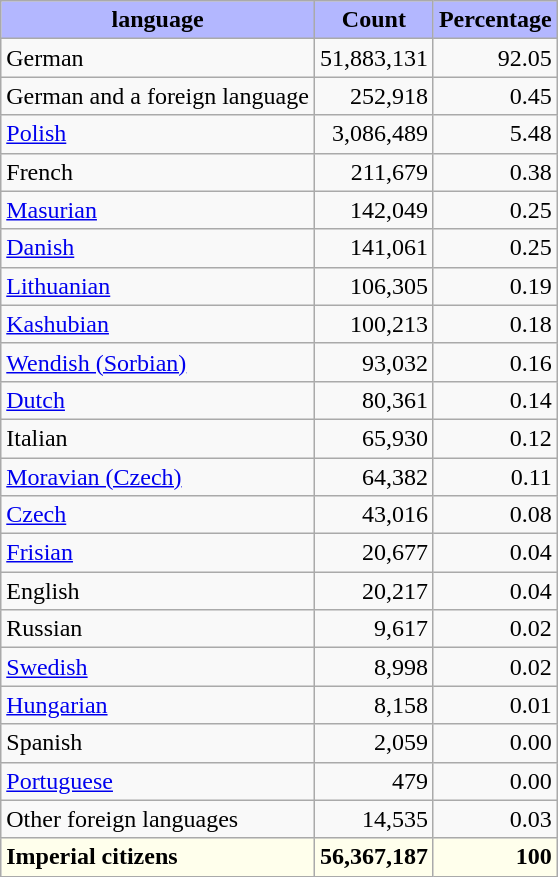<table class="wikitable sortable toptextcells" style="text-align:left">
<tr>
<th style="background:#b3b7ff">language</th>
<th style="background:#b3b7ff">Count</th>
<th style="background:#b3b7ff">Percentage</th>
</tr>
<tr>
<td>German</td>
<td style="text-align:right">51,883,131</td>
<td style="text-align:right">92.05</td>
</tr>
<tr>
<td>German and a foreign language</td>
<td style="text-align:right">252,918</td>
<td style="text-align:right">0.45</td>
</tr>
<tr>
<td><a href='#'>Polish</a></td>
<td style="text-align:right">3,086,489</td>
<td style="text-align:right">5.48</td>
</tr>
<tr>
<td>French</td>
<td style="text-align:right">211,679</td>
<td style="text-align:right">0.38</td>
</tr>
<tr>
<td><a href='#'>Masurian</a></td>
<td style="text-align:right">142,049</td>
<td style="text-align:right">0.25</td>
</tr>
<tr>
<td><a href='#'>Danish</a></td>
<td style="text-align:right">141,061</td>
<td style="text-align:right">0.25</td>
</tr>
<tr>
<td><a href='#'>Lithuanian</a></td>
<td style="text-align:right">106,305</td>
<td style="text-align:right">0.19</td>
</tr>
<tr>
<td><a href='#'>Kashubian</a></td>
<td style="text-align:right">100,213</td>
<td style="text-align:right">0.18</td>
</tr>
<tr>
<td><a href='#'>Wendish (Sorbian)</a></td>
<td style="text-align:right">93,032</td>
<td style="text-align:right">0.16</td>
</tr>
<tr>
<td><a href='#'>Dutch</a></td>
<td style="text-align:right">80,361</td>
<td style="text-align:right">0.14</td>
</tr>
<tr>
<td>Italian</td>
<td style="text-align:right">65,930</td>
<td style="text-align:right">0.12</td>
</tr>
<tr>
<td><a href='#'>Moravian (Czech)</a></td>
<td style="text-align:right">64,382</td>
<td style="text-align:right">0.11</td>
</tr>
<tr>
<td><a href='#'>Czech</a></td>
<td style="text-align:right">43,016</td>
<td style="text-align:right">0.08</td>
</tr>
<tr>
<td><a href='#'>Frisian</a></td>
<td style="text-align:right">20,677</td>
<td style="text-align:right">0.04</td>
</tr>
<tr>
<td>English</td>
<td style="text-align:right">20,217</td>
<td style="text-align:right">0.04</td>
</tr>
<tr>
<td>Russian</td>
<td style="text-align:right">9,617</td>
<td style="text-align:right">0.02</td>
</tr>
<tr>
<td><a href='#'>Swedish</a></td>
<td style="text-align:right">8,998</td>
<td style="text-align:right">0.02</td>
</tr>
<tr>
<td><a href='#'>Hungarian</a></td>
<td style="text-align:right">8,158</td>
<td style="text-align:right">0.01</td>
</tr>
<tr>
<td>Spanish</td>
<td style="text-align:right">2,059</td>
<td style="text-align:right">0.00</td>
</tr>
<tr>
<td><a href='#'>Portuguese</a></td>
<td style="text-align:right">479</td>
<td style="text-align:right">0.00</td>
</tr>
<tr>
<td>Other foreign languages</td>
<td style="text-align:right">14,535</td>
<td style="text-align:right">0.03</td>
</tr>
<tr style="background:#ffffec">
<td><strong>Imperial citizens</strong></td>
<td style="text-align:right"><strong>56,367,187</strong></td>
<td style="text-align:right"><strong>100</strong></td>
</tr>
</table>
